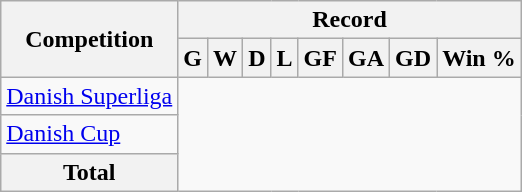<table class="wikitable" style="text-align: center">
<tr>
<th rowspan="2">Competition</th>
<th colspan="9">Record</th>
</tr>
<tr>
<th>G</th>
<th>W</th>
<th>D</th>
<th>L</th>
<th>GF</th>
<th>GA</th>
<th>GD</th>
<th>Win %</th>
</tr>
<tr>
<td style="text-align: left"><a href='#'>Danish Superliga</a><br></td>
</tr>
<tr>
<td style="text-align: left"><a href='#'>Danish Cup</a><br></td>
</tr>
<tr>
<th>Total<br></th>
</tr>
</table>
